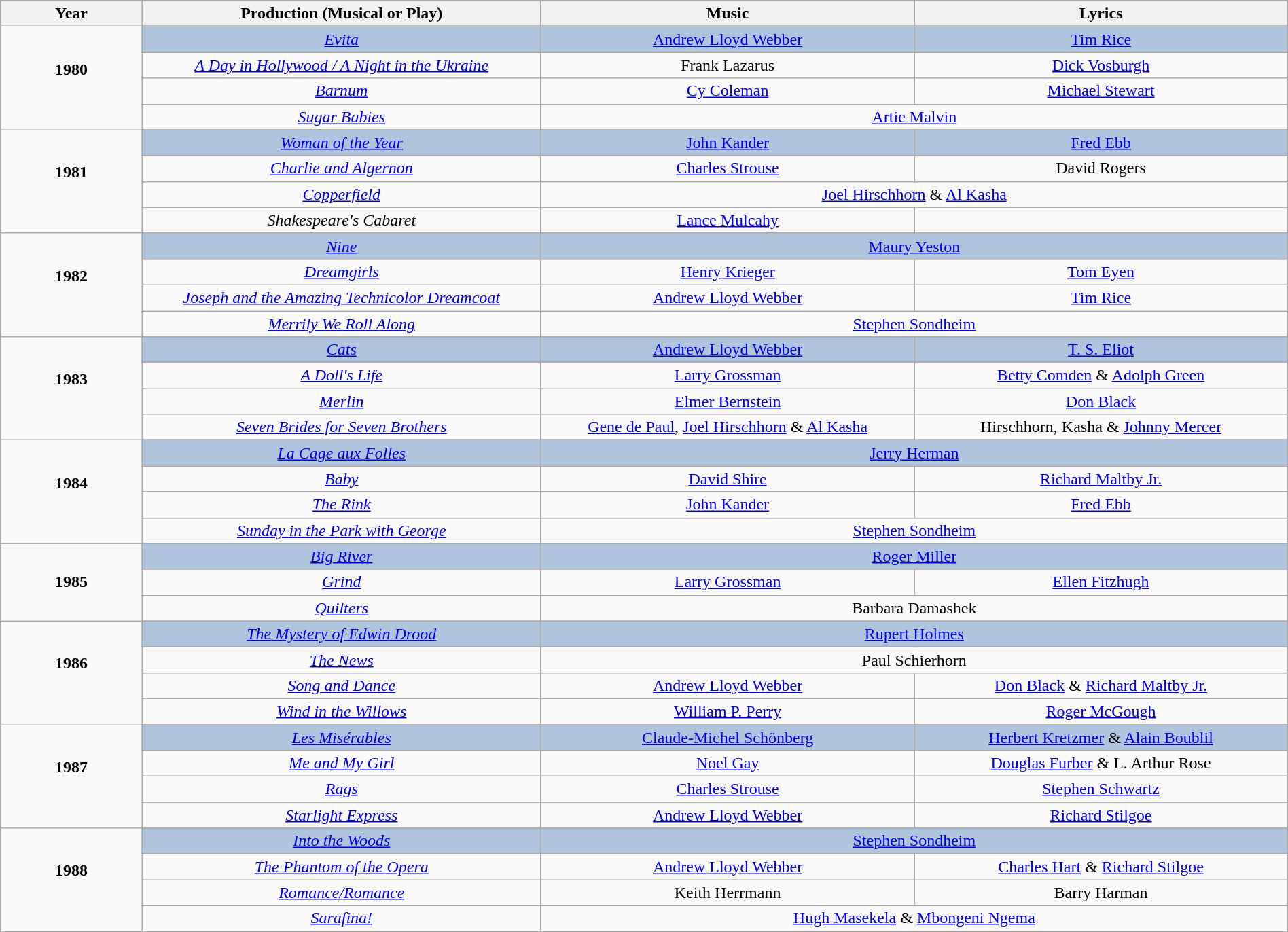<table class="wikitable" style="width:100%; text-align:center;">
<tr style="background:#bebebe;">
<th style="width:11%;">Year</th>
<th style="width:31%;">Production (Musical or Play)</th>
<th style="width:29%;">Music</th>
<th style="width:29%;">Lyrics</th>
</tr>
<tr>
<td rowspan="5" align="center"><strong>1980</strong><br><br></td>
</tr>
<tr style="background:#B0C4DE">
<td><em><a href='#'>Evita</a></em></td>
<td><a href='#'>Andrew Lloyd Webber</a></td>
<td><a href='#'>Tim Rice</a></td>
</tr>
<tr>
<td><em><a href='#'>A Day in Hollywood / A Night in the Ukraine</a></em></td>
<td>Frank Lazarus</td>
<td><a href='#'>Dick Vosburgh</a></td>
</tr>
<tr>
<td><em><a href='#'>Barnum</a></em></td>
<td><a href='#'>Cy Coleman</a></td>
<td><a href='#'>Michael Stewart</a></td>
</tr>
<tr>
<td><em><a href='#'>Sugar Babies</a></em></td>
<td colspan="2"><a href='#'>Artie Malvin</a></td>
</tr>
<tr>
<td rowspan="5" align="center"><strong>1981</strong><br><br></td>
</tr>
<tr style="background:#B0C4DE">
<td><em><a href='#'>Woman of the Year</a></em></td>
<td><a href='#'>John Kander</a></td>
<td><a href='#'>Fred Ebb</a></td>
</tr>
<tr>
<td><em><a href='#'>Charlie and Algernon</a></em></td>
<td><a href='#'>Charles Strouse</a></td>
<td>David Rogers</td>
</tr>
<tr>
<td><em><a href='#'>Copperfield</a></em></td>
<td colspan="2"><a href='#'>Joel Hirschhorn</a> & <a href='#'>Al Kasha</a></td>
</tr>
<tr>
<td><em>Shakespeare's Cabaret</em></td>
<td><a href='#'>Lance Mulcahy</a></td>
<td></td>
</tr>
<tr>
<td rowspan="5" align="center"><strong>1982</strong><br><br></td>
</tr>
<tr style="background:#B0C4DE">
<td><em><a href='#'>Nine</a></em></td>
<td colspan="2"><a href='#'>Maury Yeston</a></td>
</tr>
<tr>
<td><em><a href='#'>Dreamgirls</a></em></td>
<td><a href='#'>Henry Krieger</a></td>
<td><a href='#'>Tom Eyen</a></td>
</tr>
<tr>
<td><em><a href='#'>Joseph and the Amazing Technicolor Dreamcoat</a></em></td>
<td><a href='#'>Andrew Lloyd Webber</a></td>
<td><a href='#'>Tim Rice</a></td>
</tr>
<tr>
<td><em><a href='#'>Merrily We Roll Along</a></em></td>
<td colspan="2"><a href='#'>Stephen Sondheim</a></td>
</tr>
<tr>
<td rowspan="5" align="center"><strong>1983</strong><br><br></td>
</tr>
<tr style="background:#B0C4DE">
<td><em><a href='#'>Cats</a></em></td>
<td><a href='#'>Andrew Lloyd Webber</a></td>
<td><a href='#'>T. S. Eliot</a></td>
</tr>
<tr>
<td><em><a href='#'>A Doll's Life</a></em></td>
<td><a href='#'>Larry Grossman</a></td>
<td><a href='#'>Betty Comden</a> & <a href='#'>Adolph Green</a></td>
</tr>
<tr>
<td><em><a href='#'>Merlin</a></em></td>
<td><a href='#'>Elmer Bernstein</a></td>
<td><a href='#'>Don Black</a></td>
</tr>
<tr>
<td><em><a href='#'>Seven Brides for Seven Brothers</a></em></td>
<td><a href='#'>Gene de Paul</a>, <a href='#'>Joel Hirschhorn</a> & <a href='#'>Al Kasha</a></td>
<td>Hirschhorn, Kasha & <a href='#'>Johnny Mercer</a></td>
</tr>
<tr>
<td rowspan="5" align="center"><strong>1984</strong><br><br></td>
</tr>
<tr style="background:#B0C4DE">
<td><em><a href='#'>La Cage aux Folles</a></em></td>
<td colspan="2"><a href='#'>Jerry Herman</a></td>
</tr>
<tr>
<td><em><a href='#'>Baby</a></em></td>
<td><a href='#'>David Shire</a></td>
<td><a href='#'>Richard Maltby Jr.</a></td>
</tr>
<tr>
<td><em><a href='#'>The Rink</a></em></td>
<td><a href='#'>John Kander</a></td>
<td><a href='#'>Fred Ebb</a></td>
</tr>
<tr>
<td><em><a href='#'>Sunday in the Park with George</a></em></td>
<td colspan="2"><a href='#'>Stephen Sondheim</a></td>
</tr>
<tr>
<td rowspan="4" align="center"><strong>1985</strong><br></td>
</tr>
<tr style="background:#B0C4DE">
<td><em><a href='#'>Big River</a></em></td>
<td colspan="2"><a href='#'>Roger Miller</a></td>
</tr>
<tr>
<td><em><a href='#'>Grind</a></em></td>
<td><a href='#'>Larry Grossman</a></td>
<td><a href='#'>Ellen Fitzhugh</a></td>
</tr>
<tr>
<td><em><a href='#'>Quilters</a></em></td>
<td colspan="2">Barbara Damashek</td>
</tr>
<tr>
<td rowspan="5" align="center"><strong>1986</strong><br><br></td>
</tr>
<tr style="background:#B0C4DE">
<td><em><a href='#'>The Mystery of Edwin Drood</a></em></td>
<td colspan="2"><a href='#'>Rupert Holmes</a></td>
</tr>
<tr>
<td><em><a href='#'>The News</a></em></td>
<td colspan="2">Paul Schierhorn</td>
</tr>
<tr>
<td><em><a href='#'>Song and Dance</a></em></td>
<td><a href='#'>Andrew Lloyd Webber</a></td>
<td><a href='#'>Don Black</a> & <a href='#'>Richard Maltby Jr.</a></td>
</tr>
<tr>
<td><em><a href='#'>Wind in the Willows</a></em></td>
<td><a href='#'>William P. Perry</a></td>
<td><a href='#'>Roger McGough</a></td>
</tr>
<tr>
<td rowspan="5" align="center"><strong>1987</strong><br><br></td>
</tr>
<tr style="background:#B0C4DE">
<td><em><a href='#'>Les Misérables</a></em></td>
<td><a href='#'>Claude-Michel Schönberg</a></td>
<td><a href='#'>Herbert Kretzmer</a> & <a href='#'>Alain Boublil</a></td>
</tr>
<tr>
<td><em><a href='#'>Me and My Girl</a></em></td>
<td><a href='#'>Noel Gay</a></td>
<td><a href='#'>Douglas Furber</a> & L. Arthur Rose</td>
</tr>
<tr>
<td><em><a href='#'>Rags</a></em></td>
<td><a href='#'>Charles Strouse</a></td>
<td><a href='#'>Stephen Schwartz</a></td>
</tr>
<tr>
<td><em><a href='#'>Starlight Express</a></em></td>
<td><a href='#'>Andrew Lloyd Webber</a></td>
<td><a href='#'>Richard Stilgoe</a></td>
</tr>
<tr>
<td rowspan="5" style="text-align:center"><strong>1988</strong><br><br></td>
</tr>
<tr style="background:#B0C4DE">
<td><em><a href='#'>Into the Woods</a></em></td>
<td colspan="2"><a href='#'>Stephen Sondheim</a></td>
</tr>
<tr>
<td><em><a href='#'>The Phantom of the Opera</a></em></td>
<td><a href='#'>Andrew Lloyd Webber</a></td>
<td><a href='#'>Charles Hart</a> & <a href='#'>Richard Stilgoe</a></td>
</tr>
<tr>
<td><em><a href='#'>Romance/Romance</a></em></td>
<td>Keith Herrmann</td>
<td>Barry Harman</td>
</tr>
<tr>
<td><em><a href='#'>Sarafina!</a></em></td>
<td colspan="2"><a href='#'>Hugh Masekela</a> & <a href='#'>Mbongeni Ngema</a></td>
</tr>
<tr>
</tr>
</table>
